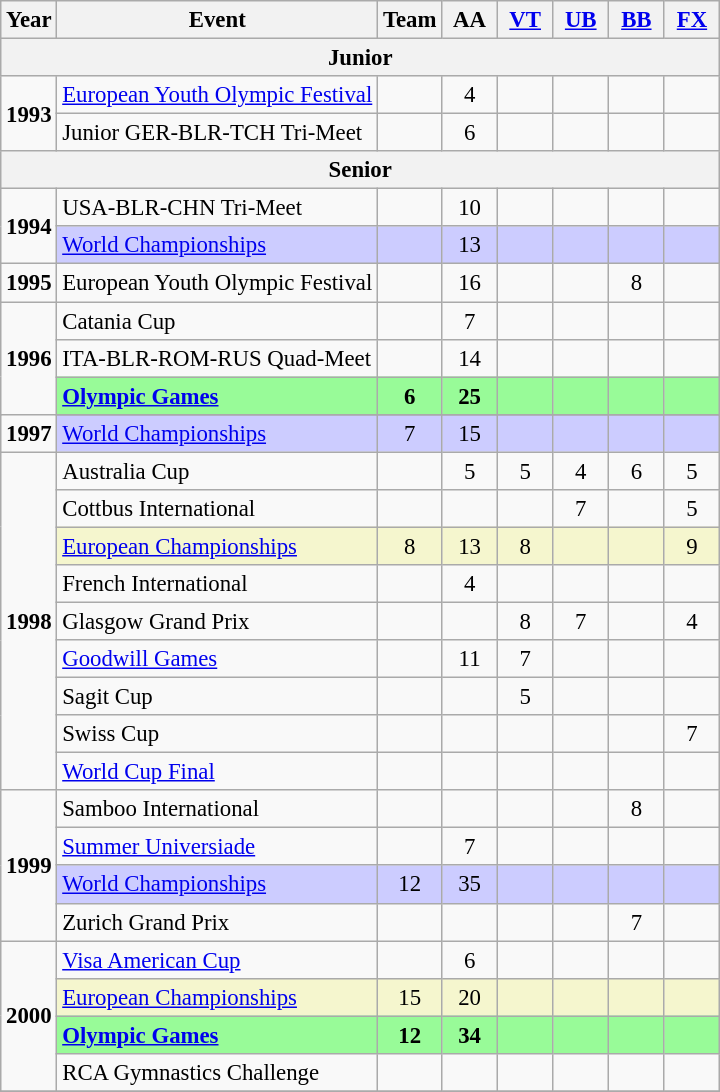<table class="wikitable" style="text-align:center; font-size:95%;">
<tr>
<th align=center>Year</th>
<th align=center>Event</th>
<th style="width:30px;">Team</th>
<th style="width:30px;">AA</th>
<th style="width:30px;"><a href='#'>VT</a></th>
<th style="width:30px;"><a href='#'>UB</a></th>
<th style="width:30px;"><a href='#'>BB</a></th>
<th style="width:30px;"><a href='#'>FX</a></th>
</tr>
<tr>
<th colspan="8"><strong>Junior</strong></th>
</tr>
<tr>
<td rowspan="2"><strong>1993</strong></td>
<td align=left><a href='#'>European Youth Olympic Festival</a></td>
<td></td>
<td>4</td>
<td></td>
<td></td>
<td></td>
<td></td>
</tr>
<tr>
<td align=left>Junior GER-BLR-TCH Tri-Meet</td>
<td></td>
<td>6</td>
<td></td>
<td></td>
<td></td>
<td></td>
</tr>
<tr>
<th colspan="8"><strong>Senior</strong></th>
</tr>
<tr>
<td rowspan="2"><strong>1994</strong></td>
<td align=left>USA-BLR-CHN Tri-Meet</td>
<td></td>
<td>10</td>
<td></td>
<td></td>
<td></td>
<td></td>
</tr>
<tr bgcolor=#CCCCFF>
<td align=left><a href='#'>World Championships</a></td>
<td></td>
<td>13</td>
<td></td>
<td></td>
<td></td>
<td></td>
</tr>
<tr>
<td rowspan="1"><strong>1995</strong></td>
<td align=left>European Youth Olympic Festival</td>
<td></td>
<td>16</td>
<td></td>
<td></td>
<td>8</td>
<td></td>
</tr>
<tr>
<td rowspan="3"><strong>1996</strong></td>
<td align=left>Catania Cup</td>
<td></td>
<td>7</td>
<td></td>
<td></td>
<td></td>
<td></td>
</tr>
<tr>
<td align=left>ITA-BLR-ROM-RUS Quad-Meet</td>
<td></td>
<td>14</td>
<td></td>
<td></td>
<td></td>
<td></td>
</tr>
<tr bgcolor=98FB98>
<td align=left><strong><a href='#'>Olympic Games</a></strong></td>
<td><strong>6</strong></td>
<td><strong>25</strong></td>
<td></td>
<td></td>
<td></td>
<td></td>
</tr>
<tr>
<td rowspan="2"><strong>1997</strong></td>
</tr>
<tr bgcolor=#CCCCFF>
<td align=left><a href='#'>World Championships</a></td>
<td>7</td>
<td>15</td>
<td></td>
<td></td>
<td></td>
<td></td>
</tr>
<tr>
<td rowspan="9"><strong>1998</strong></td>
<td align=left>Australia Cup</td>
<td></td>
<td>5</td>
<td>5</td>
<td>4</td>
<td>6</td>
<td>5</td>
</tr>
<tr>
<td align=left>Cottbus International</td>
<td></td>
<td></td>
<td></td>
<td>7</td>
<td></td>
<td>5</td>
</tr>
<tr bgcolor=#F5F6CE>
<td align=left><a href='#'>European Championships</a></td>
<td>8</td>
<td>13</td>
<td>8</td>
<td></td>
<td></td>
<td>9</td>
</tr>
<tr>
<td align=left>French International</td>
<td></td>
<td>4</td>
<td></td>
<td></td>
<td></td>
<td></td>
</tr>
<tr>
<td align=left>Glasgow Grand Prix</td>
<td></td>
<td></td>
<td>8</td>
<td>7</td>
<td></td>
<td>4</td>
</tr>
<tr>
<td align=left><a href='#'>Goodwill Games</a></td>
<td></td>
<td>11</td>
<td>7</td>
<td></td>
<td></td>
<td></td>
</tr>
<tr>
<td align=left>Sagit Cup</td>
<td></td>
<td></td>
<td>5</td>
<td></td>
<td></td>
<td></td>
</tr>
<tr>
<td align=left>Swiss Cup</td>
<td></td>
<td></td>
<td></td>
<td></td>
<td></td>
<td>7</td>
</tr>
<tr>
<td align=left><a href='#'>World Cup Final</a></td>
<td></td>
<td></td>
<td></td>
<td></td>
<td></td>
<td></td>
</tr>
<tr>
<td rowspan="4"><strong>1999</strong></td>
<td align=left>Samboo International</td>
<td></td>
<td></td>
<td></td>
<td></td>
<td>8</td>
<td></td>
</tr>
<tr>
<td align=left><a href='#'>Summer Universiade</a></td>
<td></td>
<td>7</td>
<td></td>
<td></td>
<td></td>
<td></td>
</tr>
<tr bgcolor=#CCCCFF>
<td align=left><a href='#'>World Championships</a></td>
<td>12</td>
<td>35</td>
<td></td>
<td></td>
<td></td>
<td></td>
</tr>
<tr>
<td align=left>Zurich Grand Prix</td>
<td></td>
<td></td>
<td></td>
<td></td>
<td>7</td>
<td></td>
</tr>
<tr>
<td rowspan="4"><strong>2000</strong></td>
<td align=left><a href='#'>Visa American Cup</a></td>
<td></td>
<td>6</td>
<td></td>
<td></td>
<td></td>
<td></td>
</tr>
<tr bgcolor=#F5F6CE>
<td align=left><a href='#'>European Championships</a></td>
<td>15</td>
<td>20</td>
<td></td>
<td></td>
<td></td>
<td></td>
</tr>
<tr bgcolor=98FB98>
<td align=left><strong><a href='#'>Olympic Games</a></strong></td>
<td><strong>12</strong></td>
<td><strong>34</strong></td>
<td></td>
<td></td>
<td></td>
<td></td>
</tr>
<tr>
<td align=left>RCA Gymnastics Challenge</td>
<td></td>
<td></td>
<td></td>
<td></td>
<td></td>
<td></td>
</tr>
<tr>
</tr>
</table>
